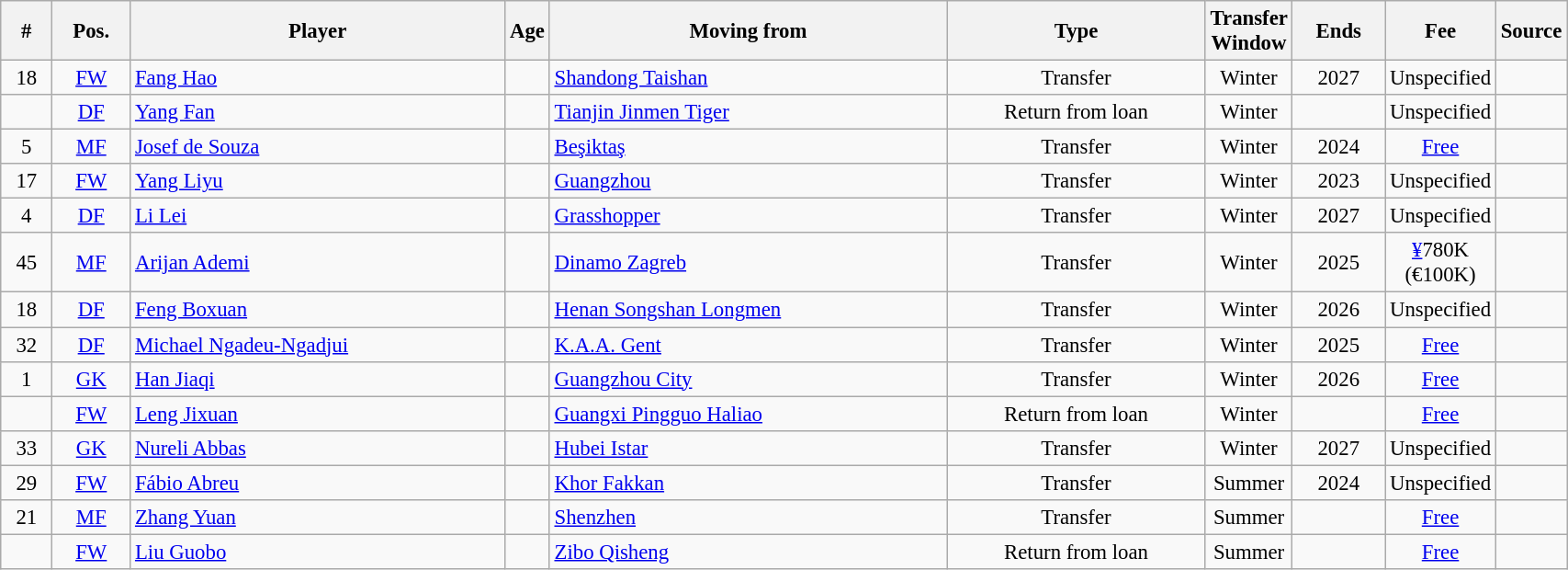<table class="wikitable sortable" style="width:90%; text-align:center; font-size:95%;">
<tr>
<th>#</th>
<th>Pos.</th>
<th>Player</th>
<th style="width: 10px;">Age</th>
<th>Moving from</th>
<th>Type</th>
<th style="width: 40px;">Transfer Window</th>
<th>Ends</th>
<th style="width: 40px;">Fee</th>
<th style="width: 20px;">Source</th>
</tr>
<tr>
<td>18</td>
<td><a href='#'>FW</a></td>
<td style="text-align: left;"> <a href='#'>Fang Hao</a></td>
<td></td>
<td style="text-align: left;"> <a href='#'>Shandong Taishan</a></td>
<td>Transfer</td>
<td>Winter</td>
<td>2027</td>
<td>Unspecified</td>
<td></td>
</tr>
<tr>
<td></td>
<td><a href='#'>DF</a></td>
<td style="text-align: left;"> <a href='#'>Yang Fan</a></td>
<td></td>
<td style="text-align: left;"> <a href='#'>Tianjin Jinmen Tiger</a></td>
<td>Return from loan</td>
<td>Winter</td>
<td></td>
<td>Unspecified</td>
<td></td>
</tr>
<tr>
<td>5</td>
<td><a href='#'>MF</a></td>
<td style="text-align: left;"> <a href='#'>Josef de Souza</a></td>
<td></td>
<td style="text-align: left;"> <a href='#'>Beşiktaş</a></td>
<td>Transfer</td>
<td>Winter</td>
<td>2024</td>
<td><a href='#'>Free</a></td>
<td></td>
</tr>
<tr>
<td>17</td>
<td><a href='#'>FW</a></td>
<td style="text-align: left;"> <a href='#'>Yang Liyu</a></td>
<td></td>
<td style="text-align: left;"> <a href='#'>Guangzhou</a></td>
<td>Transfer</td>
<td>Winter</td>
<td>2023</td>
<td>Unspecified</td>
<td></td>
</tr>
<tr>
<td>4</td>
<td><a href='#'>DF</a></td>
<td style="text-align: left;"> <a href='#'>Li Lei</a></td>
<td></td>
<td style="text-align: left;"> <a href='#'>Grasshopper</a></td>
<td>Transfer</td>
<td>Winter</td>
<td>2027</td>
<td>Unspecified</td>
<td></td>
</tr>
<tr>
<td>45</td>
<td><a href='#'>MF</a></td>
<td style="text-align: left;"> <a href='#'>Arijan Ademi</a></td>
<td></td>
<td style="text-align: left;"> <a href='#'>Dinamo Zagreb</a></td>
<td>Transfer</td>
<td>Winter</td>
<td>2025</td>
<td><a href='#'>¥</a>780K (€100K)</td>
<td></td>
</tr>
<tr>
<td>18</td>
<td><a href='#'>DF</a></td>
<td style="text-align: left;"> <a href='#'>Feng Boxuan</a></td>
<td></td>
<td style="text-align: left;"> <a href='#'>Henan Songshan Longmen</a></td>
<td>Transfer</td>
<td>Winter</td>
<td>2026</td>
<td>Unspecified</td>
<td></td>
</tr>
<tr>
<td>32</td>
<td><a href='#'>DF</a></td>
<td style="text-align: left;"> <a href='#'>Michael Ngadeu-Ngadjui</a></td>
<td></td>
<td style="text-align: left;"> <a href='#'>K.A.A. Gent</a></td>
<td>Transfer</td>
<td>Winter</td>
<td>2025</td>
<td><a href='#'>Free</a></td>
<td></td>
</tr>
<tr>
<td>1</td>
<td><a href='#'>GK</a></td>
<td style="text-align: left;"> <a href='#'>Han Jiaqi</a></td>
<td></td>
<td style="text-align: left;"> <a href='#'>Guangzhou City</a></td>
<td>Transfer</td>
<td>Winter</td>
<td>2026</td>
<td><a href='#'>Free</a></td>
<td></td>
</tr>
<tr>
<td></td>
<td><a href='#'>FW</a></td>
<td style="text-align: left;"> <a href='#'>Leng Jixuan</a></td>
<td></td>
<td style="text-align: left;"> <a href='#'>Guangxi Pingguo Haliao</a></td>
<td>Return from loan</td>
<td>Winter</td>
<td></td>
<td><a href='#'>Free</a></td>
<td></td>
</tr>
<tr>
<td>33</td>
<td><a href='#'>GK</a></td>
<td style="text-align: left;"> <a href='#'>Nureli Abbas</a></td>
<td></td>
<td style="text-align: left;"> <a href='#'>Hubei Istar</a></td>
<td>Transfer</td>
<td>Winter</td>
<td>2027</td>
<td>Unspecified</td>
<td></td>
</tr>
<tr>
<td>29</td>
<td><a href='#'>FW</a></td>
<td style="text-align: left;"> <a href='#'>Fábio Abreu</a></td>
<td></td>
<td style="text-align: left;"> <a href='#'>Khor Fakkan</a></td>
<td>Transfer</td>
<td>Summer</td>
<td>2024</td>
<td>Unspecified</td>
<td></td>
</tr>
<tr>
<td>21</td>
<td><a href='#'>MF</a></td>
<td style="text-align: left;"> <a href='#'>Zhang Yuan</a></td>
<td></td>
<td style="text-align: left;"> <a href='#'>Shenzhen</a></td>
<td>Transfer</td>
<td>Summer</td>
<td></td>
<td><a href='#'>Free</a></td>
<td></td>
</tr>
<tr>
<td></td>
<td><a href='#'>FW</a></td>
<td style="text-align: left;"> <a href='#'>Liu Guobo</a></td>
<td></td>
<td style="text-align: left;"> <a href='#'>Zibo Qisheng</a></td>
<td>Return from loan</td>
<td>Summer</td>
<td></td>
<td><a href='#'>Free</a></td>
<td></td>
</tr>
</table>
